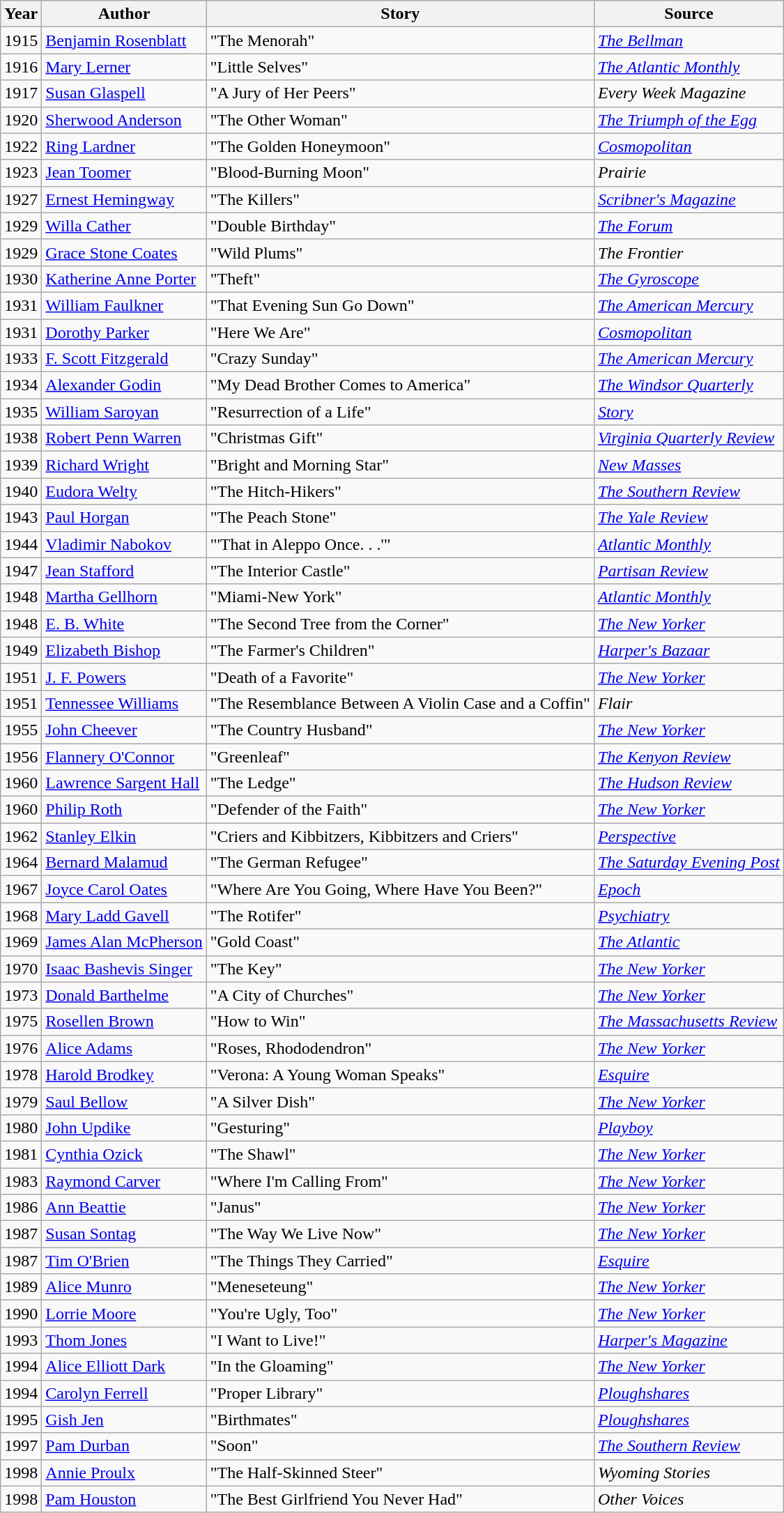<table class="wikitable">
<tr>
<th>Year</th>
<th>Author</th>
<th>Story</th>
<th>Source</th>
</tr>
<tr>
<td>1915</td>
<td><a href='#'>Benjamin Rosenblatt</a></td>
<td>"The Menorah"</td>
<td><em><a href='#'>The Bellman</a></em></td>
</tr>
<tr>
<td>1916</td>
<td><a href='#'>Mary Lerner</a></td>
<td>"Little Selves"</td>
<td><em><a href='#'>The Atlantic Monthly</a></em></td>
</tr>
<tr>
<td>1917</td>
<td><a href='#'>Susan Glaspell</a></td>
<td>"A Jury of Her Peers"</td>
<td><em>Every Week Magazine</em></td>
</tr>
<tr>
<td>1920</td>
<td><a href='#'>Sherwood Anderson</a></td>
<td>"The Other Woman"</td>
<td><a href='#'><em>The Triumph of the Egg</em></a></td>
</tr>
<tr>
<td>1922</td>
<td><a href='#'>Ring Lardner</a></td>
<td>"The Golden Honeymoon"</td>
<td><a href='#'><em>Cosmopolitan</em></a></td>
</tr>
<tr>
<td>1923</td>
<td><a href='#'>Jean Toomer</a></td>
<td>"Blood-Burning Moon"</td>
<td><em>Prairie</em></td>
</tr>
<tr>
<td>1927</td>
<td><a href='#'>Ernest Hemingway</a></td>
<td>"The Killers"</td>
<td><em><a href='#'>Scribner's Magazine</a></em></td>
</tr>
<tr>
<td>1929</td>
<td><a href='#'>Willa Cather</a></td>
<td>"Double Birthday"</td>
<td><em><a href='#'>The Forum</a></em></td>
</tr>
<tr>
<td>1929</td>
<td><a href='#'>Grace Stone Coates</a></td>
<td>"Wild Plums"</td>
<td><em>The Frontier</em></td>
</tr>
<tr>
<td>1930</td>
<td><a href='#'>Katherine Anne Porter</a></td>
<td>"Theft"</td>
<td><em><a href='#'>The Gyroscope</a></em></td>
</tr>
<tr>
<td>1931</td>
<td><a href='#'>William Faulkner</a></td>
<td>"That Evening Sun Go Down"</td>
<td><em><a href='#'>The American Mercury</a></em></td>
</tr>
<tr>
<td>1931</td>
<td><a href='#'>Dorothy Parker</a></td>
<td>"Here We Are"</td>
<td><em><a href='#'>Cosmopolitan</a></em></td>
</tr>
<tr>
<td>1933</td>
<td><a href='#'>F. Scott Fitzgerald</a></td>
<td>"Crazy Sunday"</td>
<td><em><a href='#'>The American Mercury</a></em></td>
</tr>
<tr>
<td>1934</td>
<td><a href='#'>Alexander Godin</a></td>
<td>"My Dead Brother Comes to America"</td>
<td><em><a href='#'>The Windsor Quarterly</a></em></td>
</tr>
<tr>
<td>1935</td>
<td><a href='#'>William Saroyan</a></td>
<td>"Resurrection of a Life"</td>
<td><a href='#'><em>Story</em></a></td>
</tr>
<tr>
<td>1938</td>
<td><a href='#'>Robert Penn Warren</a></td>
<td>"Christmas Gift"</td>
<td><em><a href='#'>Virginia Quarterly Review</a></em></td>
</tr>
<tr>
<td>1939</td>
<td><a href='#'>Richard Wright</a></td>
<td>"Bright and Morning Star"</td>
<td><em><a href='#'>New Masses</a></em></td>
</tr>
<tr>
<td>1940</td>
<td><a href='#'>Eudora Welty</a></td>
<td>"The Hitch-Hikers"</td>
<td><em><a href='#'>The Southern Review</a></em></td>
</tr>
<tr>
<td>1943</td>
<td><a href='#'>Paul Horgan</a></td>
<td>"The Peach Stone"</td>
<td><em><a href='#'>The Yale Review</a></em></td>
</tr>
<tr>
<td>1944</td>
<td><a href='#'>Vladimir Nabokov</a></td>
<td>"'That in Aleppo Once. . .'"</td>
<td><em><a href='#'>Atlantic Monthly</a></em></td>
</tr>
<tr>
<td>1947</td>
<td><a href='#'>Jean Stafford</a></td>
<td>"The Interior Castle"</td>
<td><em><a href='#'>Partisan Review</a></em></td>
</tr>
<tr>
<td>1948</td>
<td><a href='#'>Martha Gellhorn</a></td>
<td>"Miami-New York"</td>
<td><em><a href='#'>Atlantic Monthly</a></em></td>
</tr>
<tr>
<td>1948</td>
<td><a href='#'>E. B. White</a></td>
<td>"The Second Tree from the Corner"</td>
<td><em><a href='#'>The New Yorker</a></em></td>
</tr>
<tr>
<td>1949</td>
<td><a href='#'>Elizabeth Bishop</a></td>
<td>"The Farmer's Children"</td>
<td><em><a href='#'>Harper's Bazaar</a></em></td>
</tr>
<tr>
<td>1951</td>
<td><a href='#'>J. F. Powers</a></td>
<td>"Death of a Favorite"</td>
<td><em><a href='#'>The New Yorker</a></em></td>
</tr>
<tr>
<td>1951</td>
<td><a href='#'>Tennessee Williams</a></td>
<td>"The Resemblance Between A Violin Case and a Coffin"</td>
<td><em>Flair</em></td>
</tr>
<tr>
<td>1955</td>
<td><a href='#'>John Cheever</a></td>
<td>"The Country Husband"</td>
<td><em><a href='#'>The New Yorker</a></em></td>
</tr>
<tr>
<td>1956</td>
<td><a href='#'>Flannery O'Connor</a></td>
<td>"Greenleaf"</td>
<td><em><a href='#'>The Kenyon Review</a></em></td>
</tr>
<tr>
<td>1960</td>
<td><a href='#'>Lawrence Sargent Hall</a></td>
<td>"The Ledge"</td>
<td><em><a href='#'>The Hudson Review</a></em></td>
</tr>
<tr>
<td>1960</td>
<td><a href='#'>Philip Roth</a></td>
<td>"Defender of the Faith"</td>
<td><em><a href='#'>The New Yorker</a></em></td>
</tr>
<tr>
<td>1962</td>
<td><a href='#'>Stanley Elkin</a></td>
<td>"Criers and Kibbitzers, Kibbitzers and Criers"</td>
<td><em><a href='#'>Perspective</a></em></td>
</tr>
<tr>
<td>1964</td>
<td><a href='#'>Bernard Malamud</a></td>
<td>"The German Refugee"</td>
<td><em><a href='#'>The Saturday Evening Post</a></em></td>
</tr>
<tr>
<td>1967</td>
<td><a href='#'>Joyce Carol Oates</a></td>
<td>"Where Are You Going, Where Have You Been?"</td>
<td><em><a href='#'>Epoch</a></em></td>
</tr>
<tr>
<td>1968</td>
<td><a href='#'>Mary Ladd Gavell</a></td>
<td>"The Rotifer"</td>
<td><em><a href='#'>Psychiatry</a></em></td>
</tr>
<tr>
<td>1969</td>
<td><a href='#'>James Alan McPherson</a></td>
<td>"Gold Coast"</td>
<td><em><a href='#'>The Atlantic</a></em></td>
</tr>
<tr>
<td>1970</td>
<td><a href='#'>Isaac Bashevis Singer</a></td>
<td>"The Key"</td>
<td><em><a href='#'>The New Yorker</a></em></td>
</tr>
<tr>
<td>1973</td>
<td><a href='#'>Donald Barthelme</a></td>
<td>"A City of Churches"</td>
<td><em><a href='#'>The New Yorker</a></em></td>
</tr>
<tr>
<td>1975</td>
<td><a href='#'>Rosellen Brown</a></td>
<td>"How to Win"</td>
<td><em><a href='#'>The Massachusetts Review</a></em></td>
</tr>
<tr>
<td>1976</td>
<td><a href='#'>Alice Adams</a></td>
<td>"Roses, Rhododendron"</td>
<td><em><a href='#'>The New Yorker</a></em></td>
</tr>
<tr>
<td>1978</td>
<td><a href='#'>Harold Brodkey</a></td>
<td>"Verona: A Young Woman Speaks"</td>
<td><em><a href='#'>Esquire</a></em></td>
</tr>
<tr>
<td>1979</td>
<td><a href='#'>Saul Bellow</a></td>
<td>"A Silver Dish"</td>
<td><em><a href='#'>The New Yorker</a></em></td>
</tr>
<tr>
<td>1980</td>
<td><a href='#'>John Updike</a></td>
<td>"Gesturing"</td>
<td><em><a href='#'>Playboy</a></em></td>
</tr>
<tr>
<td>1981</td>
<td><a href='#'>Cynthia Ozick</a></td>
<td>"The Shawl"</td>
<td><em><a href='#'>The New Yorker</a></em></td>
</tr>
<tr>
<td>1983</td>
<td><a href='#'>Raymond Carver</a></td>
<td>"Where I'm Calling From"</td>
<td><em><a href='#'>The New Yorker</a></em></td>
</tr>
<tr>
<td>1986</td>
<td><a href='#'>Ann Beattie</a></td>
<td>"Janus"</td>
<td><em><a href='#'>The New Yorker</a></em></td>
</tr>
<tr>
<td>1987</td>
<td><a href='#'>Susan Sontag</a></td>
<td>"The Way We Live Now"</td>
<td><em><a href='#'>The New Yorker</a></em></td>
</tr>
<tr>
<td>1987</td>
<td><a href='#'>Tim O'Brien</a></td>
<td>"The Things They Carried"</td>
<td><em><a href='#'>Esquire</a></em></td>
</tr>
<tr>
<td>1989</td>
<td><a href='#'>Alice Munro</a></td>
<td>"Meneseteung"</td>
<td><em><a href='#'>The New Yorker</a></em></td>
</tr>
<tr>
<td>1990</td>
<td><a href='#'>Lorrie Moore</a></td>
<td>"You're Ugly, Too"</td>
<td><em><a href='#'>The New Yorker</a></em></td>
</tr>
<tr>
<td>1993</td>
<td><a href='#'>Thom Jones</a></td>
<td>"I Want to Live!"</td>
<td><a href='#'><em>Harper's Magazine</em></a></td>
</tr>
<tr>
<td>1994</td>
<td><a href='#'>Alice Elliott Dark</a></td>
<td>"In the Gloaming"</td>
<td><em><a href='#'>The New Yorker</a></em></td>
</tr>
<tr>
<td>1994</td>
<td><a href='#'>Carolyn Ferrell</a></td>
<td>"Proper Library"</td>
<td><em><a href='#'>Ploughshares</a></em></td>
</tr>
<tr>
<td>1995</td>
<td><a href='#'>Gish Jen</a></td>
<td>"Birthmates"</td>
<td><em><a href='#'>Ploughshares</a></em></td>
</tr>
<tr>
<td>1997</td>
<td><a href='#'>Pam Durban</a></td>
<td>"Soon"</td>
<td><em><a href='#'>The Southern Review</a></em></td>
</tr>
<tr>
<td>1998</td>
<td><a href='#'>Annie Proulx</a></td>
<td>"The Half-Skinned Steer"</td>
<td><em>Wyoming Stories</em></td>
</tr>
<tr>
<td>1998</td>
<td><a href='#'>Pam Houston</a></td>
<td>"The Best Girlfriend You Never Had"</td>
<td><em>Other Voices</em></td>
</tr>
</table>
